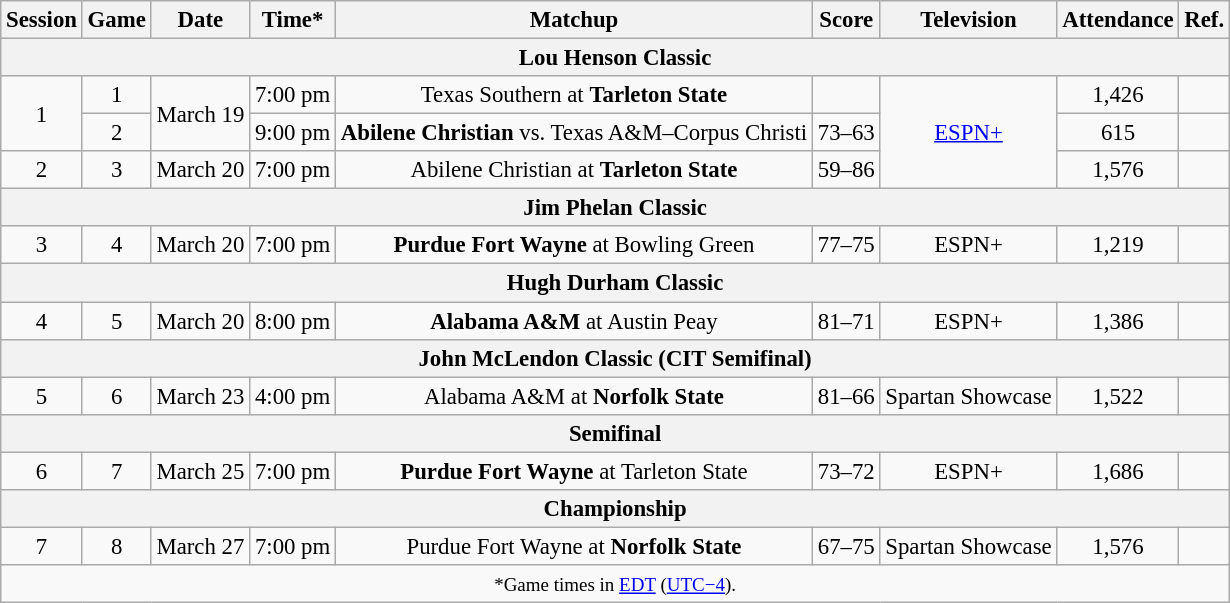<table class="wikitable" style="font-size: 95%;text-align:center">
<tr>
<th>Session</th>
<th>Game</th>
<th>Date</th>
<th>Time*</th>
<th>Matchup</th>
<th>Score</th>
<th>Television</th>
<th>Attendance</th>
<th>Ref.</th>
</tr>
<tr>
<th colspan="9">Lou Henson Classic</th>
</tr>
<tr>
<td rowspan="2">1</td>
<td>1</td>
<td rowspan="2">March 19</td>
<td style="white-space: nowrap;">7:00 pm</td>
<td>Texas Southern at <strong>Tarleton State</strong></td>
<td></td>
<td rowspan="3"><a href='#'>ESPN+</a></td>
<td>1,426</td>
<td></td>
</tr>
<tr>
<td>2</td>
<td>9:00 pm</td>
<td><strong>Abilene Christian</strong> vs. Texas A&M–Corpus Christi</td>
<td>73–63</td>
<td>615</td>
<td></td>
</tr>
<tr>
<td>2</td>
<td>3</td>
<td>March 20</td>
<td>7:00 pm</td>
<td>Abilene Christian at <strong>Tarleton State</strong></td>
<td>59–86</td>
<td>1,576</td>
<td></td>
</tr>
<tr>
<th colspan="9">Jim Phelan Classic</th>
</tr>
<tr>
<td>3</td>
<td>4</td>
<td>March 20</td>
<td>7:00 pm</td>
<td><strong>Purdue Fort Wayne</strong> at Bowling Green</td>
<td>77–75</td>
<td>ESPN+</td>
<td>1,219</td>
<td></td>
</tr>
<tr>
<th colspan="9">Hugh Durham Classic</th>
</tr>
<tr>
<td>4</td>
<td>5</td>
<td>March 20</td>
<td>8:00 pm</td>
<td><strong>Alabama A&M</strong> at Austin Peay</td>
<td>81–71</td>
<td>ESPN+</td>
<td>1,386</td>
<td></td>
</tr>
<tr>
<th colspan="9">John McLendon Classic (CIT Semifinal)</th>
</tr>
<tr>
<td>5</td>
<td>6</td>
<td>March 23</td>
<td>4:00 pm</td>
<td>Alabama A&M at <strong>Norfolk State</strong></td>
<td>81–66</td>
<td>Spartan Showcase</td>
<td>1,522</td>
<td></td>
</tr>
<tr>
<th colspan="9">Semifinal</th>
</tr>
<tr>
<td>6</td>
<td>7</td>
<td>March 25</td>
<td>7:00 pm</td>
<td><strong>Purdue Fort Wayne</strong> at Tarleton State</td>
<td>73–72</td>
<td>ESPN+</td>
<td>1,686</td>
<td></td>
</tr>
<tr>
<th colspan="9">Championship</th>
</tr>
<tr>
<td>7</td>
<td>8</td>
<td>March 27</td>
<td>7:00 pm</td>
<td>Purdue Fort Wayne at <strong>Norfolk State</strong></td>
<td>67–75</td>
<td>Spartan Showcase</td>
<td>1,576</td>
<td></td>
</tr>
<tr>
<td colspan="9"><small>*Game times in <a href='#'>EDT</a> (<a href='#'>UTC−4</a>).</small></td>
</tr>
</table>
